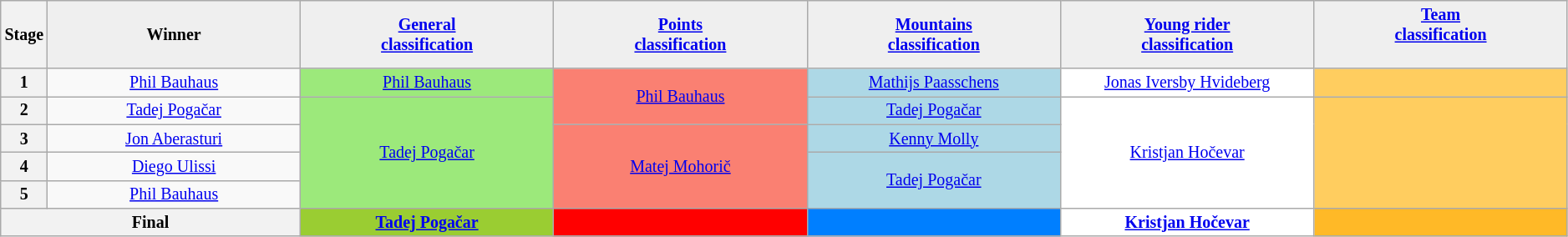<table class="wikitable" width="99%" style="text-align: center; font-size:smaller;">
<tr>
<th width="1%">Stage</th>
<th style="background:#efefef; width:16.5%;">Winner</th>
<th style="background:#efefef; width:16.5%;"><a href='#'>General<br>classification</a><br></th>
<th style="background:#efefef; width:16.5%;"><a href='#'>Points<br>classification</a><br></th>
<th style="background:#efefef; width:16.5%;"><a href='#'>Mountains<br>classification</a><br></th>
<th style="background:#efefef; width:16.5%;"><a href='#'>Young rider<br>classification</a><br></th>
<th style="background:#efefef; width:16.5%;"><a href='#'>Team<br>classification</a><br><br></th>
</tr>
<tr>
<th>1</th>
<td><a href='#'>Phil Bauhaus</a></td>
<td style="background:#9CE97B;"><a href='#'>Phil Bauhaus</a></td>
<td style="background:salmon;" rowspan="2"><a href='#'>Phil Bauhaus</a></td>
<td style="background:lightblue;"><a href='#'>Mathijs Paasschens</a></td>
<td style="background:white;"><a href='#'>Jonas Iversby Hvideberg</a></td>
<td style="background:#FFCD5F;"></td>
</tr>
<tr>
<th>2</th>
<td><a href='#'>Tadej Pogačar</a></td>
<td style="background:#9CE97B;" rowspan="4"><a href='#'>Tadej Pogačar</a></td>
<td style="background:lightblue;"><a href='#'>Tadej Pogačar</a></td>
<td style="background:white;" rowspan="4"><a href='#'>Kristjan Hočevar</a></td>
<td style="background:#FFCD5F;" rowspan="4"></td>
</tr>
<tr>
<th>3</th>
<td><a href='#'>Jon Aberasturi</a></td>
<td style="background:salmon;" rowspan="3"><a href='#'>Matej Mohorič</a></td>
<td style="background:lightblue;"><a href='#'>Kenny Molly</a></td>
</tr>
<tr>
<th>4</th>
<td><a href='#'>Diego Ulissi</a></td>
<td style="background:lightblue;" rowspan="2"><a href='#'>Tadej Pogačar</a></td>
</tr>
<tr>
<th>5</th>
<td><a href='#'>Phil Bauhaus</a></td>
</tr>
<tr>
<th colspan="2">Final</th>
<th style="background:#9ACD32;"><a href='#'>Tadej Pogačar</a></th>
<th style="background:red;"></th>
<th style="background:#007FFF;"></th>
<th style="background:white;"><a href='#'>Kristjan Hočevar</a></th>
<th style="background:#FFB927;"></th>
</tr>
</table>
